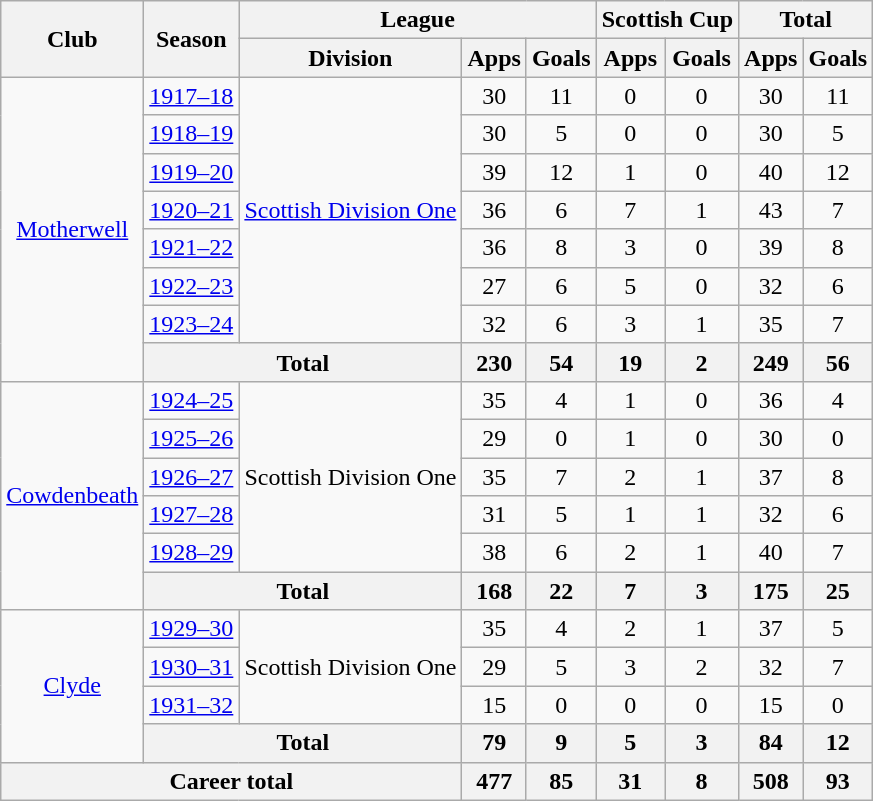<table class="wikitable" style="text-align: center;">
<tr>
<th rowspan="2">Club</th>
<th rowspan="2">Season</th>
<th colspan="3">League</th>
<th colspan="2">Scottish Cup</th>
<th colspan="2">Total</th>
</tr>
<tr>
<th>Division</th>
<th>Apps</th>
<th>Goals</th>
<th>Apps</th>
<th>Goals</th>
<th>Apps</th>
<th>Goals</th>
</tr>
<tr>
<td rowspan="8"><a href='#'>Motherwell</a></td>
<td><a href='#'>1917–18</a></td>
<td rowspan="7"><a href='#'>Scottish Division One</a></td>
<td>30</td>
<td>11</td>
<td>0</td>
<td>0</td>
<td>30</td>
<td>11</td>
</tr>
<tr>
<td><a href='#'>1918–19</a></td>
<td>30</td>
<td>5</td>
<td>0</td>
<td>0</td>
<td>30</td>
<td>5</td>
</tr>
<tr>
<td><a href='#'>1919–20</a></td>
<td>39</td>
<td>12</td>
<td>1</td>
<td>0</td>
<td>40</td>
<td>12</td>
</tr>
<tr>
<td><a href='#'>1920–21</a></td>
<td>36</td>
<td>6</td>
<td>7</td>
<td>1</td>
<td>43</td>
<td>7</td>
</tr>
<tr>
<td><a href='#'>1921–22</a></td>
<td>36</td>
<td>8</td>
<td>3</td>
<td>0</td>
<td>39</td>
<td>8</td>
</tr>
<tr>
<td><a href='#'>1922–23</a></td>
<td>27</td>
<td>6</td>
<td>5</td>
<td>0</td>
<td>32</td>
<td>6</td>
</tr>
<tr>
<td><a href='#'>1923–24</a></td>
<td>32</td>
<td>6</td>
<td>3</td>
<td>1</td>
<td>35</td>
<td>7</td>
</tr>
<tr>
<th colspan="2">Total</th>
<th>230</th>
<th>54</th>
<th>19</th>
<th>2</th>
<th>249</th>
<th>56</th>
</tr>
<tr>
<td rowspan="6"><a href='#'>Cowdenbeath</a></td>
<td><a href='#'>1924–25</a></td>
<td rowspan="5">Scottish Division One</td>
<td>35</td>
<td>4</td>
<td>1</td>
<td>0</td>
<td>36</td>
<td>4</td>
</tr>
<tr>
<td><a href='#'>1925–26</a></td>
<td>29</td>
<td>0</td>
<td>1</td>
<td>0</td>
<td>30</td>
<td>0</td>
</tr>
<tr>
<td><a href='#'>1926–27</a></td>
<td>35</td>
<td>7</td>
<td>2</td>
<td>1</td>
<td>37</td>
<td>8</td>
</tr>
<tr>
<td><a href='#'>1927–28</a></td>
<td>31</td>
<td>5</td>
<td>1</td>
<td>1</td>
<td>32</td>
<td>6</td>
</tr>
<tr>
<td><a href='#'>1928–29</a></td>
<td>38</td>
<td>6</td>
<td>2</td>
<td>1</td>
<td>40</td>
<td>7</td>
</tr>
<tr>
<th colspan="2">Total</th>
<th>168</th>
<th>22</th>
<th>7</th>
<th>3</th>
<th>175</th>
<th>25</th>
</tr>
<tr>
<td rowspan="4"><a href='#'>Clyde</a></td>
<td><a href='#'>1929–30</a></td>
<td rowspan="3">Scottish Division One</td>
<td>35</td>
<td>4</td>
<td>2</td>
<td>1</td>
<td>37</td>
<td>5</td>
</tr>
<tr>
<td><a href='#'>1930–31</a></td>
<td>29</td>
<td>5</td>
<td>3</td>
<td>2</td>
<td>32</td>
<td>7</td>
</tr>
<tr>
<td><a href='#'>1931–32</a></td>
<td>15</td>
<td>0</td>
<td>0</td>
<td>0</td>
<td>15</td>
<td>0</td>
</tr>
<tr>
<th colspan="2">Total</th>
<th>79</th>
<th>9</th>
<th>5</th>
<th>3</th>
<th>84</th>
<th>12</th>
</tr>
<tr>
<th colspan="3">Career total</th>
<th>477</th>
<th>85</th>
<th>31</th>
<th>8</th>
<th>508</th>
<th>93</th>
</tr>
</table>
